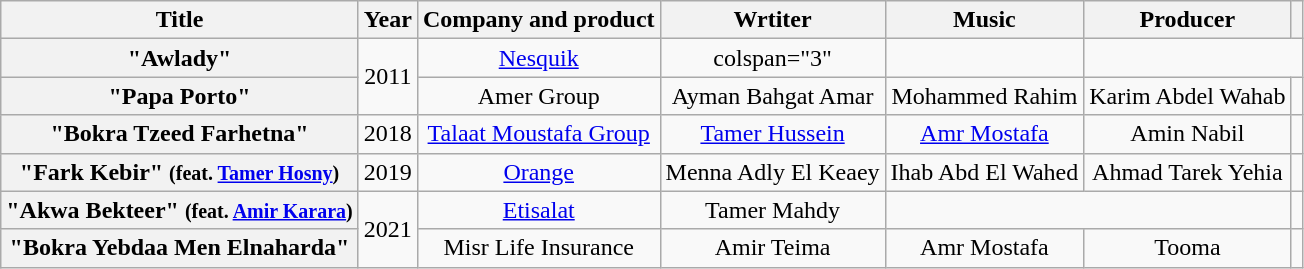<table class="wikitable plainrowheaders" style="text-align:center;">
<tr>
<th scope="col">Title</th>
<th scope="col">Year</th>
<th scope="col">Company and product</th>
<th scope="col">Wrtiter</th>
<th scope="col">Music</th>
<th scope="col">Producer</th>
<th scope="col"></th>
</tr>
<tr>
<th scope="row">"Awlady"</th>
<td rowspan="2">2011</td>
<td><a href='#'>Nesquik</a></td>
<td>colspan="3" </td>
<td></td>
</tr>
<tr>
<th scope="row">"Papa Porto"</th>
<td>Amer Group</td>
<td>Ayman Bahgat Amar</td>
<td>Mohammed Rahim</td>
<td>Karim Abdel Wahab</td>
<td></td>
</tr>
<tr>
<th scope="row">"Bokra Tzeed Farhetna"</th>
<td>2018</td>
<td><a href='#'>Talaat Moustafa Group</a></td>
<td><a href='#'>Tamer Hussein</a></td>
<td><a href='#'>Amr Mostafa</a></td>
<td>Amin Nabil</td>
<td></td>
</tr>
<tr>
<th scope="row">"Fark Kebir" <small>(feat. <a href='#'>Tamer Hosny</a>)</small></th>
<td>2019</td>
<td><a href='#'>Orange</a></td>
<td>Menna Adly El Keaey</td>
<td>Ihab Abd El Wahed</td>
<td>Ahmad Tarek Yehia</td>
<td></td>
</tr>
<tr>
<th scope="row">"Akwa Bekteer" <small>(feat. <a href='#'>Amir Karara</a>)</small></th>
<td rowspan="2">2021</td>
<td><a href='#'>Etisalat</a></td>
<td>Tamer Mahdy</td>
<td colspan="2"></td>
<td></td>
</tr>
<tr>
<th scope="row">"Bokra Yebdaa Men Elnaharda"</th>
<td>Misr Life Insurance</td>
<td>Amir Teima</td>
<td>Amr Mostafa</td>
<td>Tooma</td>
<td></td>
</tr>
</table>
